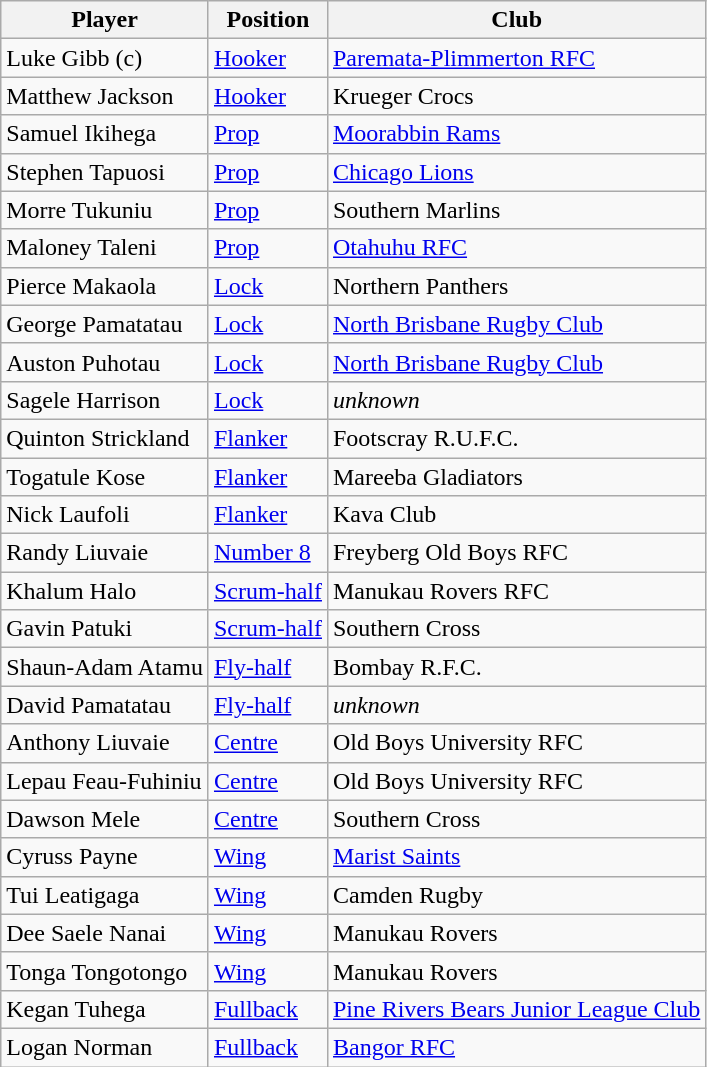<table class="wikitable">
<tr>
<th>Player</th>
<th>Position</th>
<th>Club</th>
</tr>
<tr>
<td>Luke Gibb (c)</td>
<td><a href='#'>Hooker</a></td>
<td> <a href='#'>Paremata-Plimmerton RFC</a></td>
</tr>
<tr>
<td>Matthew Jackson</td>
<td><a href='#'>Hooker</a></td>
<td> Krueger Crocs</td>
</tr>
<tr>
<td>Samuel Ikihega</td>
<td><a href='#'>Prop</a></td>
<td> <a href='#'>Moorabbin Rams</a></td>
</tr>
<tr>
<td>Stephen Tapuosi</td>
<td><a href='#'>Prop</a></td>
<td> <a href='#'>Chicago Lions</a></td>
</tr>
<tr>
<td>Morre Tukuniu</td>
<td><a href='#'>Prop</a></td>
<td> Southern Marlins</td>
</tr>
<tr>
<td>Maloney Taleni</td>
<td><a href='#'>Prop</a></td>
<td> <a href='#'>Otahuhu RFC</a></td>
</tr>
<tr>
<td>Pierce Makaola</td>
<td><a href='#'>Lock</a></td>
<td> Northern Panthers</td>
</tr>
<tr>
<td>George Pamatatau</td>
<td><a href='#'>Lock</a></td>
<td> <a href='#'>North Brisbane Rugby Club</a></td>
</tr>
<tr>
<td>Auston Puhotau</td>
<td><a href='#'>Lock</a></td>
<td> <a href='#'>North Brisbane Rugby Club</a></td>
</tr>
<tr>
<td>Sagele Harrison</td>
<td><a href='#'>Lock</a></td>
<td> <em>unknown</em></td>
</tr>
<tr>
<td>Quinton Strickland</td>
<td><a href='#'>Flanker</a></td>
<td> Footscray R.U.F.C.</td>
</tr>
<tr>
<td>Togatule Kose</td>
<td><a href='#'>Flanker</a></td>
<td> Mareeba Gladiators</td>
</tr>
<tr>
<td>Nick Laufoli</td>
<td><a href='#'>Flanker</a></td>
<td> Kava Club</td>
</tr>
<tr>
<td>Randy Liuvaie</td>
<td><a href='#'>Number 8</a></td>
<td> Freyberg Old Boys RFC</td>
</tr>
<tr>
<td>Khalum Halo</td>
<td><a href='#'>Scrum-half</a></td>
<td> Manukau Rovers RFC</td>
</tr>
<tr>
<td>Gavin Patuki</td>
<td><a href='#'>Scrum-half</a></td>
<td> Southern Cross</td>
</tr>
<tr>
<td>Shaun-Adam Atamu</td>
<td><a href='#'>Fly-half</a></td>
<td> Bombay R.F.C.</td>
</tr>
<tr>
<td>David Pamatatau</td>
<td><a href='#'>Fly-half</a></td>
<td> <em>unknown</em></td>
</tr>
<tr>
<td>Anthony Liuvaie</td>
<td><a href='#'>Centre</a></td>
<td> Old Boys University RFC</td>
</tr>
<tr>
<td>Lepau Feau-Fuhiniu</td>
<td><a href='#'>Centre</a></td>
<td> Old Boys University RFC</td>
</tr>
<tr>
<td>Dawson Mele</td>
<td><a href='#'>Centre</a></td>
<td> Southern Cross</td>
</tr>
<tr>
<td>Cyruss Payne</td>
<td><a href='#'>Wing</a></td>
<td> <a href='#'>Marist Saints</a></td>
</tr>
<tr>
<td>Tui Leatigaga</td>
<td><a href='#'>Wing</a></td>
<td> Camden Rugby</td>
</tr>
<tr>
<td>Dee Saele Nanai</td>
<td><a href='#'>Wing</a></td>
<td> Manukau Rovers</td>
</tr>
<tr>
<td>Tonga Tongotongo</td>
<td><a href='#'>Wing</a></td>
<td> Manukau Rovers</td>
</tr>
<tr>
<td>Kegan Tuhega</td>
<td><a href='#'>Fullback</a></td>
<td> <a href='#'>Pine Rivers Bears Junior League Club</a></td>
</tr>
<tr>
<td>Logan Norman</td>
<td><a href='#'>Fullback</a></td>
<td> <a href='#'>Bangor RFC</a></td>
</tr>
</table>
